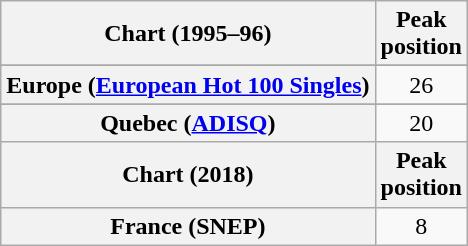<table class="wikitable sortable plainrowheaders" style="text-align:center">
<tr>
<th scope="col">Chart (1995–96)</th>
<th scope="col">Peak<br>position</th>
</tr>
<tr>
</tr>
<tr>
<th scope="row">Europe (<a href='#'>European Hot 100 Singles</a>)</th>
<td>26</td>
</tr>
<tr>
</tr>
<tr>
<th scope="row">Quebec (<a href='#'>ADISQ</a>)</th>
<td align="center">20</td>
</tr>
<tr>
<th scope="col">Chart (2018)</th>
<th scope="col">Peak<br>position</th>
</tr>
<tr>
<th scope="row">France (SNEP)</th>
<td>8</td>
</tr>
</table>
